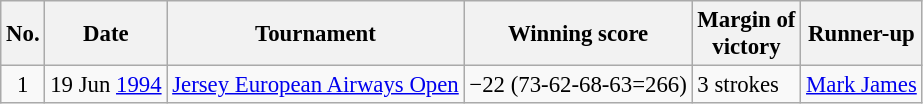<table class="wikitable" style="font-size:95%;">
<tr>
<th>No.</th>
<th>Date</th>
<th>Tournament</th>
<th>Winning score</th>
<th>Margin of<br>victory</th>
<th>Runner-up</th>
</tr>
<tr>
<td align=center>1</td>
<td align=right>19 Jun <a href='#'>1994</a></td>
<td><a href='#'>Jersey European Airways Open</a></td>
<td>−22 (73-62-68-63=266)</td>
<td>3 strokes</td>
<td> <a href='#'>Mark James</a></td>
</tr>
</table>
